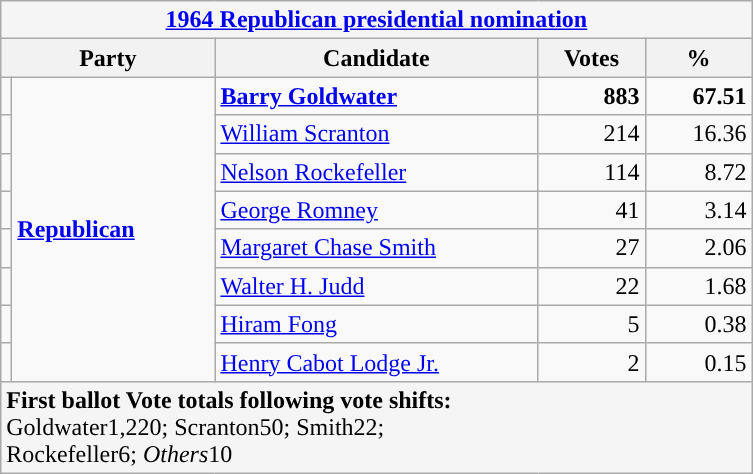<table class="wikitable">
<tr>
<th colspan=5 style="background:#f5f5f5"><a href='#'>1964 Republican presidential nomination</a></th>
</tr>
<tr>
<th style="width: 8em;" colspan=2>Party</th>
<th>Candidate</th>
<th>Votes</th>
<th>%</th>
</tr>
<tr>
<td style="background-color: "></td>
<td style="width: 8em;" rowspan=8><strong><a href='#'>Republican</a></strong></td>
<td style="width: 13em;"><strong><a href='#'>Barry Goldwater</a></strong></td>
<td style="width: 4em; text-align:right"><strong>883</strong></td>
<td style="width: 4em; text-align:right"><strong>67.51</strong></td>
</tr>
<tr>
<td style="background-color: "></td>
<td><a href='#'>William Scranton</a></td>
<td style="text-align:right">214</td>
<td style="text-align:right">16.36</td>
</tr>
<tr>
<td style="background-color: "></td>
<td><a href='#'>Nelson Rockefeller</a></td>
<td style="text-align:right">114</td>
<td style="text-align:right">8.72</td>
</tr>
<tr>
<td style="background-color: "></td>
<td><a href='#'>George Romney</a></td>
<td style="text-align:right">41</td>
<td style="text-align:right">3.14</td>
</tr>
<tr>
<td style="background-color: "></td>
<td><a href='#'>Margaret Chase Smith</a></td>
<td style="text-align:right">27</td>
<td style="text-align:right">2.06</td>
</tr>
<tr>
<td style="background-color: "></td>
<td><a href='#'>Walter H. Judd</a></td>
<td style="text-align:right">22</td>
<td style="text-align:right">1.68</td>
</tr>
<tr>
<td style="background-color: "></td>
<td><a href='#'>Hiram Fong</a></td>
<td style="text-align:right">5</td>
<td style="text-align:right">0.38</td>
</tr>
<tr>
<td style="background-color: "></td>
<td><a href='#'>Henry Cabot Lodge Jr.</a></td>
<td style="text-align:right">2</td>
<td style="text-align:right">0.15</td>
</tr>
<tr>
<td colspan=5 style="background:#f5f5f5"><strong>First ballot Vote totals following vote shifts:</strong><br>Goldwater1,220; Scranton50; Smith22;<br>Rockefeller6; <em>Others</em>10</td>
</tr>
</table>
